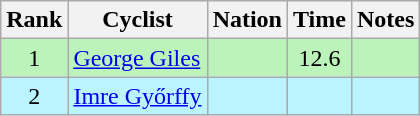<table class="wikitable sortable" style="text-align:center">
<tr>
<th>Rank</th>
<th>Cyclist</th>
<th>Nation</th>
<th>Time</th>
<th>Notes</th>
</tr>
<tr style="background:#bbf3bb;">
<td>1</td>
<td align=left><a href='#'>George Giles</a></td>
<td align=left></td>
<td>12.6</td>
<td></td>
</tr>
<tr bgcolor=bbf3ff>
<td>2</td>
<td align=left><a href='#'>Imre Győrffy</a></td>
<td align=left></td>
<td></td>
<td></td>
</tr>
</table>
